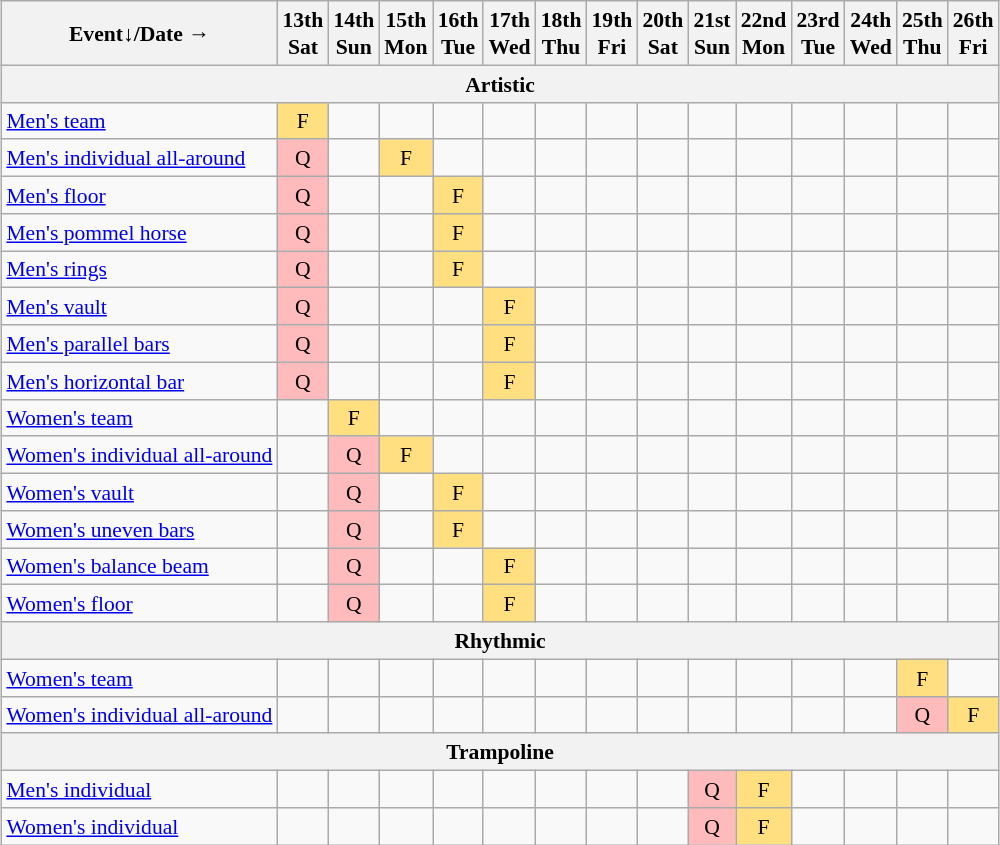<table class="wikitable" style="margin:0.5em auto; font-size:90%; line-height:1.25em; text-align:center;">
<tr>
<th>Event↓/Date →</th>
<th>13th<br>Sat</th>
<th>14th<br>Sun</th>
<th>15th<br>Mon</th>
<th>16th<br>Tue</th>
<th>17th<br>Wed</th>
<th>18th<br>Thu</th>
<th>19th<br>Fri</th>
<th>20th<br>Sat</th>
<th>21st<br>Sun</th>
<th>22nd<br>Mon</th>
<th>23rd<br>Tue</th>
<th>24th<br>Wed</th>
<th>25th<br>Thu</th>
<th>26th<br>Fri</th>
</tr>
<tr>
<th colspan=15>Artistic</th>
</tr>
<tr>
<td align="left"><a href='#'>Men's team</a></td>
<td bgcolor="#FFDF80">F</td>
<td></td>
<td></td>
<td></td>
<td></td>
<td></td>
<td></td>
<td></td>
<td></td>
<td></td>
<td></td>
<td></td>
<td></td>
<td></td>
</tr>
<tr>
<td align="left"><a href='#'>Men's individual all-around</a></td>
<td bgcolor="#FFBBBB">Q</td>
<td></td>
<td bgcolor="#FFDF80">F</td>
<td></td>
<td></td>
<td></td>
<td></td>
<td></td>
<td></td>
<td></td>
<td></td>
<td></td>
<td></td>
<td></td>
</tr>
<tr>
<td align="left"><a href='#'>Men's floor</a></td>
<td bgcolor="#FFBBBB">Q</td>
<td></td>
<td></td>
<td bgcolor="#FFDF80">F</td>
<td></td>
<td></td>
<td></td>
<td></td>
<td></td>
<td></td>
<td></td>
<td></td>
<td></td>
<td></td>
</tr>
<tr>
<td align="left"><a href='#'>Men's pommel horse</a></td>
<td bgcolor="#FFBBBB">Q</td>
<td></td>
<td></td>
<td bgcolor="#FFDF80">F</td>
<td></td>
<td></td>
<td></td>
<td></td>
<td></td>
<td></td>
<td></td>
<td></td>
<td></td>
<td></td>
</tr>
<tr>
<td align="left"><a href='#'>Men's rings</a></td>
<td bgcolor="#FFBBBB">Q</td>
<td></td>
<td></td>
<td bgcolor="#FFDF80">F</td>
<td></td>
<td></td>
<td></td>
<td></td>
<td></td>
<td></td>
<td></td>
<td></td>
<td></td>
<td></td>
</tr>
<tr>
<td align="left"><a href='#'>Men's vault</a></td>
<td bgcolor="#FFBBBB">Q</td>
<td></td>
<td></td>
<td></td>
<td bgcolor="#FFDF80">F</td>
<td></td>
<td></td>
<td></td>
<td></td>
<td></td>
<td></td>
<td></td>
<td></td>
<td></td>
</tr>
<tr>
<td align="left"><a href='#'>Men's parallel bars</a></td>
<td bgcolor="#FFBBBB">Q</td>
<td></td>
<td></td>
<td></td>
<td bgcolor="#FFDF80">F</td>
<td></td>
<td></td>
<td></td>
<td></td>
<td></td>
<td></td>
<td></td>
<td></td>
<td></td>
</tr>
<tr>
<td align="left"><a href='#'>Men's horizontal bar</a></td>
<td bgcolor="#FFBBBB">Q</td>
<td></td>
<td></td>
<td></td>
<td bgcolor="#FFDF80">F</td>
<td></td>
<td></td>
<td></td>
<td></td>
<td></td>
<td></td>
<td></td>
<td></td>
<td></td>
</tr>
<tr>
<td align="left"><a href='#'>Women's team</a></td>
<td></td>
<td bgcolor="#FFDF80">F</td>
<td></td>
<td></td>
<td></td>
<td></td>
<td></td>
<td></td>
<td></td>
<td></td>
<td></td>
<td></td>
<td></td>
<td></td>
</tr>
<tr>
<td align="left"><a href='#'>Women's individual all-around</a></td>
<td></td>
<td bgcolor="#FFBBBB">Q</td>
<td bgcolor="#FFDF80">F</td>
<td></td>
<td></td>
<td></td>
<td></td>
<td></td>
<td></td>
<td></td>
<td></td>
<td></td>
<td></td>
<td></td>
</tr>
<tr>
<td align="left"><a href='#'>Women's vault</a></td>
<td></td>
<td bgcolor="#FFBBBB">Q</td>
<td></td>
<td bgcolor="#FFDF80">F</td>
<td></td>
<td></td>
<td></td>
<td></td>
<td></td>
<td></td>
<td></td>
<td></td>
<td></td>
<td></td>
</tr>
<tr>
<td align="left"><a href='#'>Women's uneven bars</a></td>
<td></td>
<td bgcolor="#FFBBBB">Q</td>
<td></td>
<td bgcolor="#FFDF80">F</td>
<td></td>
<td></td>
<td></td>
<td></td>
<td></td>
<td></td>
<td></td>
<td></td>
<td></td>
<td></td>
</tr>
<tr>
<td align="left"><a href='#'>Women's balance beam</a></td>
<td></td>
<td bgcolor="#FFBBBB">Q</td>
<td></td>
<td></td>
<td bgcolor="#FFDF80">F</td>
<td></td>
<td></td>
<td></td>
<td></td>
<td></td>
<td></td>
<td></td>
<td></td>
<td></td>
</tr>
<tr>
<td align="left"><a href='#'>Women's floor</a></td>
<td></td>
<td bgcolor="#FFBBBB">Q</td>
<td></td>
<td></td>
<td bgcolor="#FFDF80">F</td>
<td></td>
<td></td>
<td></td>
<td></td>
<td></td>
<td></td>
<td></td>
<td></td>
<td></td>
</tr>
<tr>
<th colspan=15>Rhythmic</th>
</tr>
<tr>
<td align="left"><a href='#'>Women's team</a></td>
<td></td>
<td></td>
<td></td>
<td></td>
<td></td>
<td></td>
<td></td>
<td></td>
<td></td>
<td></td>
<td></td>
<td></td>
<td bgcolor="#FFDF80">F</td>
<td></td>
</tr>
<tr>
<td align="left"><a href='#'>Women's individual all-around</a></td>
<td></td>
<td></td>
<td></td>
<td></td>
<td></td>
<td></td>
<td></td>
<td></td>
<td></td>
<td></td>
<td></td>
<td></td>
<td bgcolor="#FFBBBB">Q</td>
<td bgcolor="#FFDF80">F</td>
</tr>
<tr>
<th colspan=15>Trampoline</th>
</tr>
<tr>
<td align="left"><a href='#'>Men's individual</a></td>
<td></td>
<td></td>
<td></td>
<td></td>
<td></td>
<td></td>
<td></td>
<td></td>
<td bgcolor="#FFBBBB">Q</td>
<td bgcolor="#FFDF80">F</td>
<td></td>
<td></td>
<td></td>
<td></td>
</tr>
<tr>
<td align="left"><a href='#'>Women's individual</a></td>
<td></td>
<td></td>
<td></td>
<td></td>
<td></td>
<td></td>
<td></td>
<td></td>
<td bgcolor="#FFBBBB">Q</td>
<td bgcolor="#FFDF80">F</td>
<td></td>
<td></td>
<td></td>
<td></td>
</tr>
</table>
